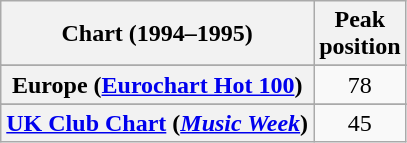<table class="wikitable sortable plainrowheaders" style="text-align:center">
<tr>
<th>Chart (1994–1995)</th>
<th>Peak<br>position</th>
</tr>
<tr>
</tr>
<tr>
<th scope="row">Europe (<a href='#'>Eurochart Hot 100</a>)</th>
<td>78</td>
</tr>
<tr>
</tr>
<tr>
</tr>
<tr>
</tr>
<tr>
<th scope="row"><a href='#'>UK Club Chart</a> (<em><a href='#'>Music Week</a></em>)</th>
<td>45</td>
</tr>
</table>
